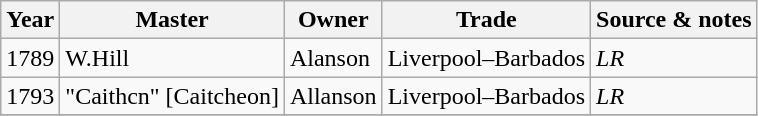<table class=" wikitable">
<tr>
<th>Year</th>
<th>Master</th>
<th>Owner</th>
<th>Trade</th>
<th>Source & notes</th>
</tr>
<tr>
<td>1789</td>
<td>W.Hill</td>
<td>Alanson</td>
<td>Liverpool–Barbados</td>
<td><em>LR</em></td>
</tr>
<tr>
<td>1793</td>
<td>"Caithcn" [Caitcheon]</td>
<td>Allanson</td>
<td>Liverpool–Barbados</td>
<td><em>LR</em></td>
</tr>
<tr>
</tr>
</table>
